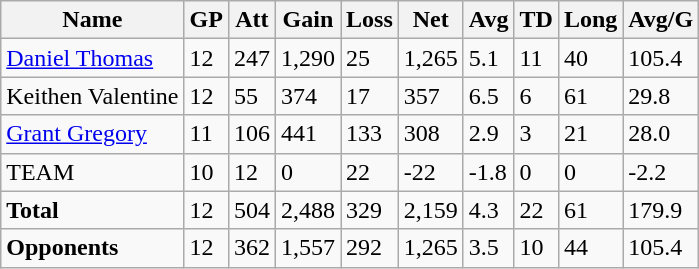<table class="wikitable" style="white-space:nowrap">
<tr>
<th>Name</th>
<th>GP</th>
<th>Att</th>
<th>Gain</th>
<th>Loss</th>
<th>Net</th>
<th>Avg</th>
<th>TD</th>
<th>Long</th>
<th>Avg/G</th>
</tr>
<tr>
<td><a href='#'>Daniel Thomas</a></td>
<td>12</td>
<td>247</td>
<td>1,290</td>
<td>25</td>
<td>1,265</td>
<td>5.1</td>
<td>11</td>
<td>40</td>
<td>105.4</td>
</tr>
<tr>
<td>Keithen Valentine</td>
<td>12</td>
<td>55</td>
<td>374</td>
<td>17</td>
<td>357</td>
<td>6.5</td>
<td>6</td>
<td>61</td>
<td>29.8</td>
</tr>
<tr>
<td><a href='#'>Grant Gregory</a></td>
<td>11</td>
<td>106</td>
<td>441</td>
<td>133</td>
<td>308</td>
<td>2.9</td>
<td>3</td>
<td>21</td>
<td>28.0</td>
</tr>
<tr>
<td>TEAM</td>
<td>10</td>
<td>12</td>
<td>0</td>
<td>22</td>
<td>-22</td>
<td>-1.8</td>
<td>0</td>
<td>0</td>
<td>-2.2</td>
</tr>
<tr>
<td><strong>Total</strong></td>
<td>12</td>
<td>504</td>
<td>2,488</td>
<td>329</td>
<td>2,159</td>
<td>4.3</td>
<td>22</td>
<td>61</td>
<td>179.9</td>
</tr>
<tr>
<td><strong>Opponents</strong></td>
<td>12</td>
<td>362</td>
<td>1,557</td>
<td>292</td>
<td>1,265</td>
<td>3.5</td>
<td>10</td>
<td>44</td>
<td>105.4</td>
</tr>
</table>
